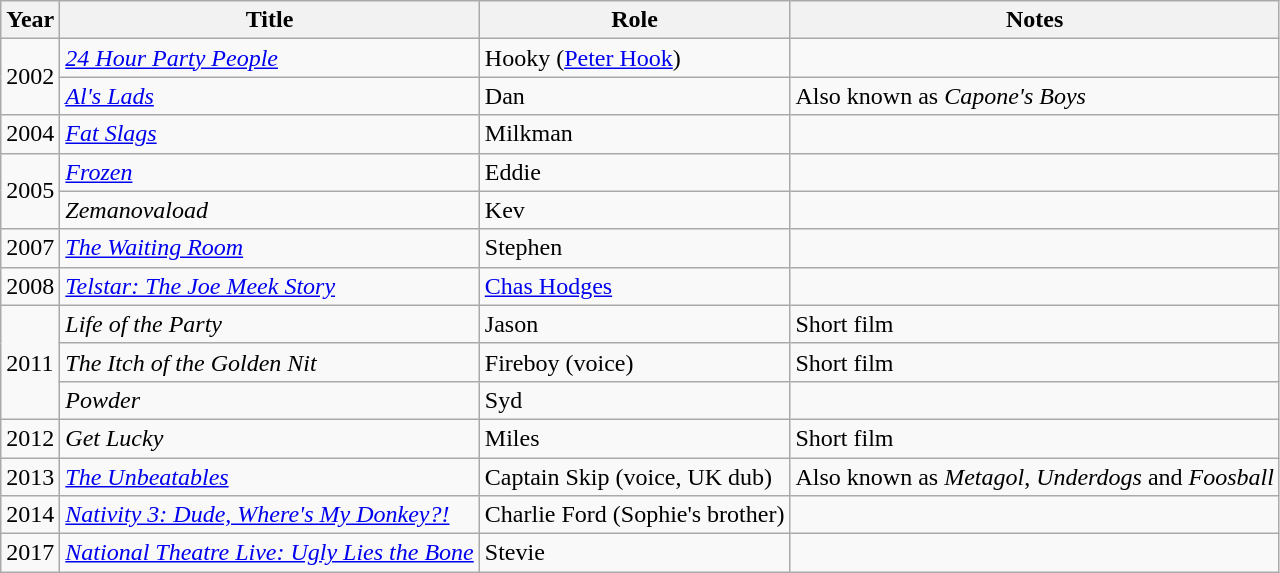<table class="wikitable sortable">
<tr>
<th>Year</th>
<th>Title</th>
<th>Role</th>
<th>Notes</th>
</tr>
<tr>
<td rowspan="2">2002</td>
<td><em><a href='#'>24 Hour Party People</a></em></td>
<td>Hooky (<a href='#'>Peter Hook</a>)</td>
<td></td>
</tr>
<tr>
<td><em><a href='#'>Al's Lads</a></em></td>
<td>Dan</td>
<td>Also known as <em>Capone's Boys</em></td>
</tr>
<tr>
<td>2004</td>
<td><em><a href='#'>Fat Slags</a></em></td>
<td>Milkman</td>
<td></td>
</tr>
<tr>
<td rowspan="2">2005</td>
<td><em><a href='#'>Frozen</a></em></td>
<td>Eddie</td>
<td></td>
</tr>
<tr>
<td><em>Zemanovaload</em></td>
<td>Kev</td>
<td></td>
</tr>
<tr>
<td>2007</td>
<td><em><a href='#'>The Waiting Room</a></em></td>
<td>Stephen</td>
<td></td>
</tr>
<tr>
<td>2008</td>
<td><em><a href='#'>Telstar: The Joe Meek Story</a></em></td>
<td><a href='#'>Chas Hodges</a></td>
<td></td>
</tr>
<tr>
<td rowspan="3">2011</td>
<td><em>Life of the Party</em></td>
<td>Jason</td>
<td>Short film</td>
</tr>
<tr>
<td><em>The Itch of the Golden Nit</em></td>
<td>Fireboy (voice)</td>
<td>Short film</td>
</tr>
<tr>
<td><em>Powder</em></td>
<td>Syd</td>
<td></td>
</tr>
<tr>
<td>2012</td>
<td><em>Get Lucky</em></td>
<td>Miles</td>
<td>Short film</td>
</tr>
<tr>
<td>2013</td>
<td><em><a href='#'>The Unbeatables</a></em></td>
<td>Captain Skip (voice, UK dub)</td>
<td>Also known as <em>Metagol</em>, <em>Underdogs</em> and <em>Foosball</em></td>
</tr>
<tr>
<td>2014</td>
<td><em><a href='#'>Nativity 3: Dude, Where's My Donkey?!</a></em></td>
<td>Charlie Ford (Sophie's brother)</td>
<td></td>
</tr>
<tr>
<td>2017</td>
<td><em><a href='#'>National Theatre Live: Ugly Lies the Bone</a></em></td>
<td>Stevie</td>
<td></td>
</tr>
</table>
